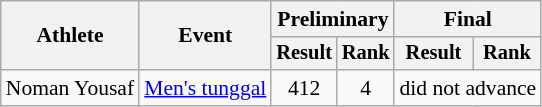<table class=wikitable style=font-size:90%;text-align:center>
<tr>
<th rowspan="2">Athlete</th>
<th rowspan="2">Event</th>
<th colspan="2">Preliminary</th>
<th colspan="2">Final</th>
</tr>
<tr style="font-size:95%">
<th>Result</th>
<th>Rank</th>
<th>Result</th>
<th>Rank</th>
</tr>
<tr>
<td align=left>Noman Yousaf</td>
<td align=left><a href='#'>Men's tunggal</a></td>
<td>412</td>
<td>4</td>
<td colspan=2>did not advance</td>
</tr>
</table>
